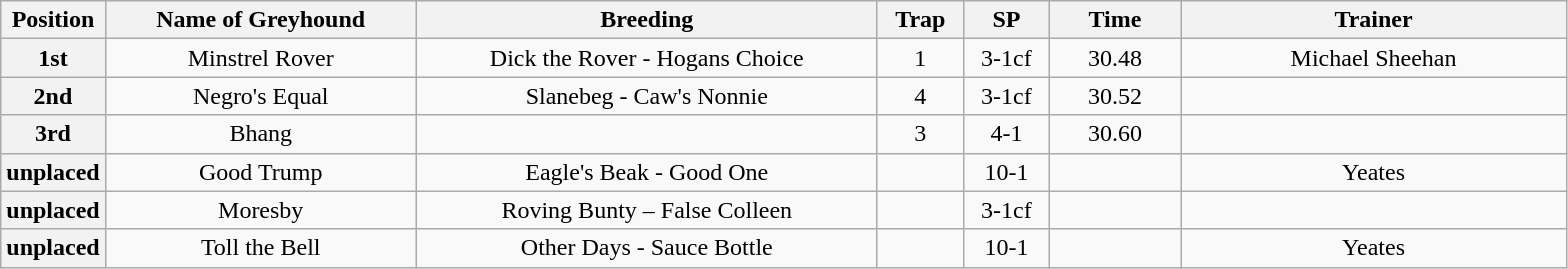<table class="wikitable" style="text-align:center">
<tr>
<th width=50>Position</th>
<th width=200>Name of Greyhound</th>
<th width=300>Breeding</th>
<th width=50>Trap</th>
<th width=50>SP</th>
<th width=80>Time</th>
<th width=250>Trainer</th>
</tr>
<tr>
<th>1st</th>
<td>Minstrel Rover</td>
<td>Dick the Rover - Hogans Choice</td>
<td>1</td>
<td>3-1cf</td>
<td>30.48</td>
<td>Michael Sheehan</td>
</tr>
<tr>
<th>2nd</th>
<td>Negro's Equal</td>
<td>Slanebeg - Caw's Nonnie</td>
<td>4</td>
<td>3-1cf</td>
<td>30.52</td>
<td></td>
</tr>
<tr>
<th>3rd</th>
<td>Bhang</td>
<td></td>
<td>3</td>
<td>4-1</td>
<td>30.60</td>
<td></td>
</tr>
<tr>
<th>unplaced</th>
<td>Good Trump</td>
<td>Eagle's Beak - Good One</td>
<td></td>
<td>10-1</td>
<td></td>
<td>Yeates</td>
</tr>
<tr>
<th>unplaced</th>
<td>Moresby</td>
<td>Roving Bunty – False Colleen</td>
<td></td>
<td>3-1cf</td>
<td></td>
<td></td>
</tr>
<tr>
<th>unplaced</th>
<td>Toll the Bell</td>
<td>Other Days - Sauce Bottle</td>
<td></td>
<td>10-1</td>
<td></td>
<td>Yeates</td>
</tr>
</table>
